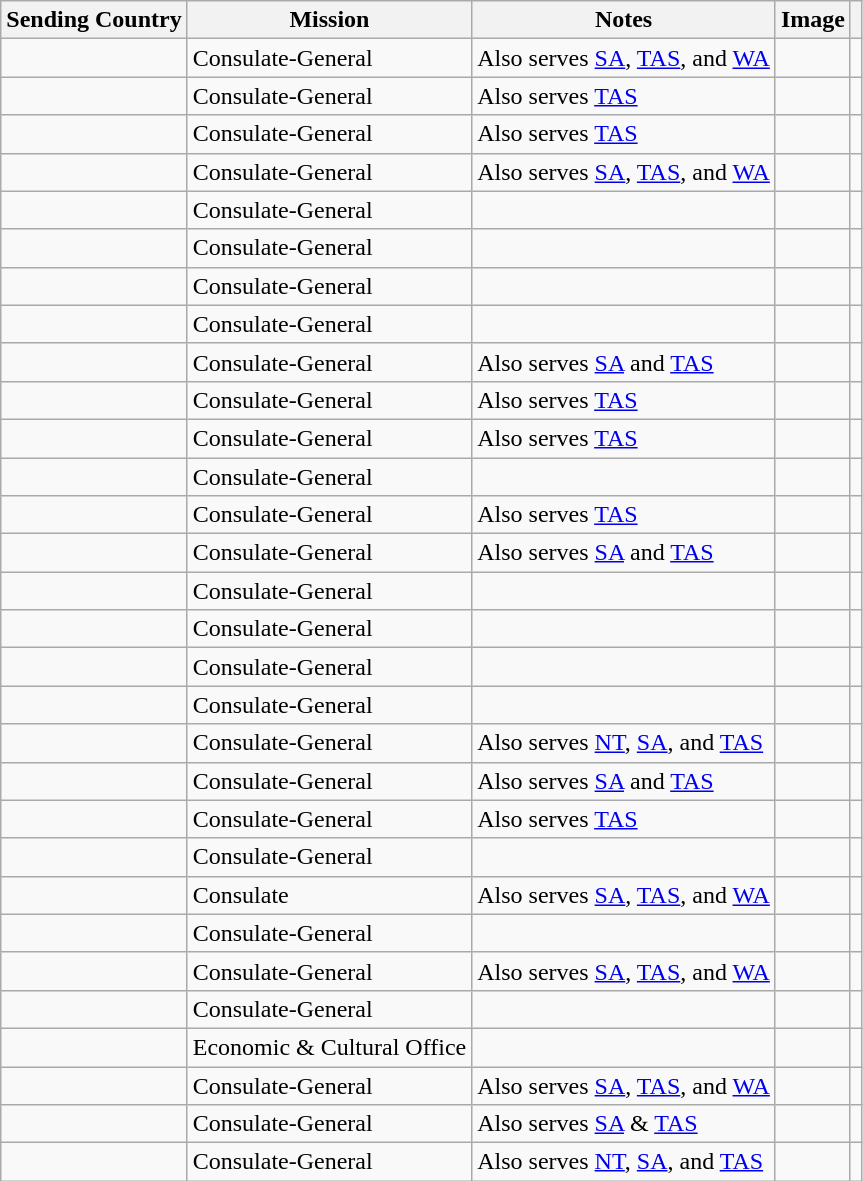<table class="wikitable sortable">
<tr>
<th scope="col">Sending Country</th>
<th scope="col">Mission</th>
<th class="unsortable" scope="col">Notes</th>
<th>Image</th>
<th class="unsortable" scope="col"></th>
</tr>
<tr>
<td></td>
<td>Consulate-General</td>
<td>Also serves  <a href='#'>SA</a>,  <a href='#'>TAS</a>, and  <a href='#'>WA</a></td>
<td></td>
<td></td>
</tr>
<tr>
<td></td>
<td>Consulate-General</td>
<td>Also serves  <a href='#'>TAS</a></td>
<td></td>
<td></td>
</tr>
<tr>
<td></td>
<td>Consulate-General</td>
<td>Also serves  <a href='#'>TAS</a></td>
<td></td>
<td></td>
</tr>
<tr>
<td></td>
<td>Consulate-General</td>
<td>Also serves  <a href='#'>SA</a>,  <a href='#'>TAS</a>, and  <a href='#'>WA</a></td>
<td></td>
<td></td>
</tr>
<tr>
<td></td>
<td>Consulate-General</td>
<td></td>
<td></td>
<td></td>
</tr>
<tr>
<td></td>
<td>Consulate-General</td>
<td></td>
<td></td>
<td></td>
</tr>
<tr>
<td></td>
<td>Consulate-General</td>
<td></td>
<td></td>
<td></td>
</tr>
<tr>
<td></td>
<td>Consulate-General</td>
<td></td>
<td></td>
<td></td>
</tr>
<tr>
<td></td>
<td>Consulate-General</td>
<td>Also serves  <a href='#'>SA</a> and  <a href='#'>TAS</a></td>
<td></td>
<td></td>
</tr>
<tr>
<td></td>
<td>Consulate-General</td>
<td>Also serves  <a href='#'>TAS</a></td>
<td></td>
<td></td>
</tr>
<tr>
<td></td>
<td>Consulate-General</td>
<td>Also serves  <a href='#'>TAS</a></td>
<td></td>
<td></td>
</tr>
<tr>
<td></td>
<td>Consulate-General</td>
<td></td>
<td></td>
<td></td>
</tr>
<tr>
<td></td>
<td>Consulate-General</td>
<td>Also serves  <a href='#'>TAS</a></td>
<td></td>
<td></td>
</tr>
<tr>
<td></td>
<td>Consulate-General</td>
<td>Also serves  <a href='#'>SA</a> and  <a href='#'>TAS</a></td>
<td></td>
<td></td>
</tr>
<tr>
<td></td>
<td>Consulate-General</td>
<td></td>
<td></td>
<td></td>
</tr>
<tr>
<td></td>
<td>Consulate-General</td>
<td></td>
<td></td>
<td></td>
</tr>
<tr>
<td></td>
<td>Consulate-General</td>
<td></td>
<td></td>
<td></td>
</tr>
<tr>
<td></td>
<td>Consulate-General</td>
<td></td>
<td></td>
<td></td>
</tr>
<tr>
<td></td>
<td>Consulate-General</td>
<td>Also serves  <a href='#'>NT</a>,  <a href='#'>SA</a>, and  <a href='#'>TAS</a></td>
<td></td>
<td></td>
</tr>
<tr>
<td></td>
<td>Consulate-General</td>
<td>Also serves  <a href='#'>SA</a> and  <a href='#'>TAS</a></td>
<td></td>
<td></td>
</tr>
<tr>
<td></td>
<td>Consulate-General</td>
<td>Also serves  <a href='#'>TAS</a></td>
<td></td>
<td></td>
</tr>
<tr>
<td></td>
<td>Consulate-General</td>
<td></td>
<td></td>
<td></td>
</tr>
<tr>
<td></td>
<td>Consulate</td>
<td>Also serves  <a href='#'>SA</a>,  <a href='#'>TAS</a>, and  <a href='#'>WA</a></td>
<td></td>
<td></td>
</tr>
<tr>
<td></td>
<td>Consulate-General</td>
<td></td>
<td></td>
<td></td>
</tr>
<tr>
<td></td>
<td>Consulate-General</td>
<td>Also serves  <a href='#'>SA</a>,  <a href='#'>TAS</a>, and  <a href='#'>WA</a></td>
<td></td>
<td></td>
</tr>
<tr>
<td></td>
<td>Consulate-General</td>
<td></td>
<td></td>
<td></td>
</tr>
<tr>
<td></td>
<td>Economic & Cultural Office</td>
<td></td>
<td></td>
<td></td>
</tr>
<tr>
<td></td>
<td>Consulate-General</td>
<td>Also serves  <a href='#'>SA</a>,  <a href='#'>TAS</a>, and  <a href='#'>WA</a></td>
<td></td>
<td></td>
</tr>
<tr>
<td></td>
<td>Consulate-General</td>
<td>Also serves  <a href='#'>SA</a> &  <a href='#'>TAS</a></td>
<td></td>
<td></td>
</tr>
<tr>
<td></td>
<td>Consulate-General</td>
<td>Also serves  <a href='#'>NT</a>,  <a href='#'>SA</a>, and  <a href='#'>TAS</a></td>
<td></td>
<td></td>
</tr>
</table>
